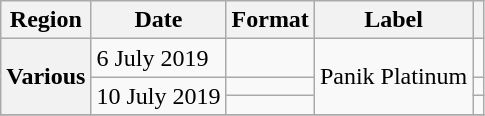<table class="wikitable plainrowheaders">
<tr>
<th scope="col">Region</th>
<th scope="col">Date</th>
<th scope="col">Format</th>
<th scope="col">Label</th>
<th scope="col"></th>
</tr>
<tr>
<th scope="row" rowspan="3">Various</th>
<td rowspan="1">6 July 2019</td>
<td></td>
<td rowspan="3">Panik Platinum</td>
<td></td>
</tr>
<tr>
<td rowspan="2">10 July 2019</td>
<td></td>
<td></td>
</tr>
<tr>
<td></td>
<td></td>
</tr>
<tr>
</tr>
</table>
